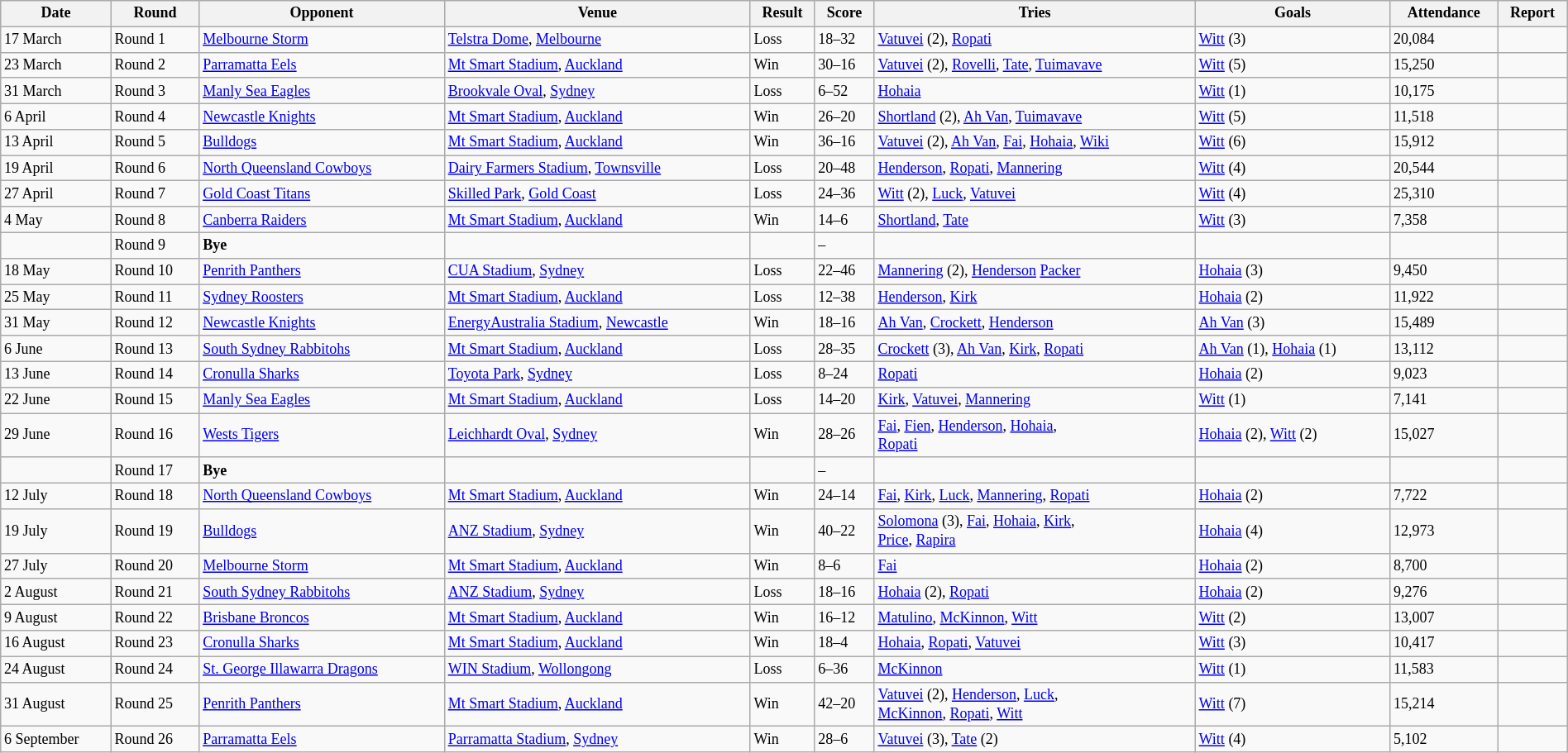<table class="wikitable" style="font-size:75%;" width="100%">
<tr>
<th>Date</th>
<th>Round</th>
<th>Opponent</th>
<th>Venue</th>
<th>Result</th>
<th>Score</th>
<th>Tries</th>
<th>Goals</th>
<th>Attendance</th>
<th>Report</th>
</tr>
<tr>
<td>17 March</td>
<td>Round 1</td>
<td> <a href='#'>Melbourne Storm</a></td>
<td><a href='#'>Telstra Dome</a>, <a href='#'>Melbourne</a></td>
<td>Loss</td>
<td>18–32</td>
<td><a href='#'>Vatuvei</a> (2), <a href='#'>Ropati</a></td>
<td><a href='#'>Witt</a> (3)</td>
<td>20,084</td>
<td></td>
</tr>
<tr>
<td>23 March</td>
<td>Round 2</td>
<td> <a href='#'>Parramatta Eels</a></td>
<td><a href='#'>Mt Smart Stadium</a>, <a href='#'>Auckland</a></td>
<td>Win</td>
<td>30–16</td>
<td><a href='#'>Vatuvei</a> (2), <a href='#'>Rovelli</a>, <a href='#'>Tate</a>, <a href='#'>Tuimavave</a></td>
<td><a href='#'>Witt</a> (5)</td>
<td>15,250</td>
<td></td>
</tr>
<tr>
<td>31 March</td>
<td>Round 3</td>
<td> <a href='#'>Manly Sea Eagles</a></td>
<td><a href='#'>Brookvale Oval</a>, <a href='#'>Sydney</a></td>
<td>Loss</td>
<td>6–52</td>
<td><a href='#'>Hohaia</a></td>
<td><a href='#'>Witt</a> (1)</td>
<td>10,175</td>
<td></td>
</tr>
<tr>
<td>6 April</td>
<td>Round 4</td>
<td> <a href='#'>Newcastle Knights</a></td>
<td><a href='#'>Mt Smart Stadium</a>, <a href='#'>Auckland</a></td>
<td>Win</td>
<td>26–20</td>
<td><a href='#'>Shortland</a> (2), <a href='#'>Ah Van</a>, <a href='#'>Tuimavave</a></td>
<td><a href='#'>Witt</a> (5)</td>
<td>11,518</td>
<td></td>
</tr>
<tr>
<td>13 April</td>
<td>Round 5</td>
<td> <a href='#'>Bulldogs</a></td>
<td><a href='#'>Mt Smart Stadium</a>, <a href='#'>Auckland</a></td>
<td>Win</td>
<td>36–16</td>
<td><a href='#'>Vatuvei</a> (2), <a href='#'>Ah Van</a>, <a href='#'>Fai</a>, <a href='#'>Hohaia</a>, <a href='#'>Wiki</a></td>
<td><a href='#'>Witt</a> (6)</td>
<td>15,912</td>
<td></td>
</tr>
<tr>
<td>19 April</td>
<td>Round 6</td>
<td> <a href='#'>North Queensland Cowboys</a></td>
<td><a href='#'>Dairy Farmers Stadium</a>, <a href='#'>Townsville</a></td>
<td>Loss</td>
<td>20–48</td>
<td><a href='#'>Henderson</a>, <a href='#'>Ropati</a>, <a href='#'>Mannering</a></td>
<td><a href='#'>Witt</a> (4)</td>
<td>20,544</td>
<td></td>
</tr>
<tr>
<td>27 April</td>
<td>Round 7</td>
<td> <a href='#'>Gold Coast Titans</a></td>
<td><a href='#'>Skilled Park</a>, <a href='#'>Gold Coast</a></td>
<td>Loss</td>
<td>24–36</td>
<td><a href='#'>Witt</a> (2), <a href='#'>Luck</a>, <a href='#'>Vatuvei</a></td>
<td><a href='#'>Witt</a> (4)</td>
<td>25,310</td>
<td></td>
</tr>
<tr>
<td>4 May</td>
<td>Round 8</td>
<td> <a href='#'>Canberra Raiders</a></td>
<td><a href='#'>Mt Smart Stadium</a>, <a href='#'>Auckland</a></td>
<td>Win</td>
<td>14–6</td>
<td><a href='#'>Shortland</a>, <a href='#'>Tate</a></td>
<td><a href='#'>Witt</a> (3)</td>
<td>7,358</td>
<td></td>
</tr>
<tr>
<td></td>
<td>Round 9</td>
<td><strong>Bye</strong></td>
<td></td>
<td></td>
<td>–</td>
<td></td>
<td></td>
<td></td>
<td></td>
</tr>
<tr>
<td>18 May</td>
<td>Round 10</td>
<td> <a href='#'>Penrith Panthers</a></td>
<td><a href='#'>CUA Stadium</a>, <a href='#'>Sydney</a></td>
<td>Loss</td>
<td>22–46</td>
<td><a href='#'>Mannering</a> (2), <a href='#'>Henderson</a> <a href='#'>Packer</a></td>
<td><a href='#'>Hohaia</a> (3)</td>
<td>9,450</td>
<td></td>
</tr>
<tr>
<td>25 May</td>
<td>Round 11</td>
<td> <a href='#'>Sydney Roosters</a></td>
<td><a href='#'>Mt Smart Stadium</a>, <a href='#'>Auckland</a></td>
<td>Loss</td>
<td>12–38</td>
<td><a href='#'>Henderson</a>, <a href='#'>Kirk</a></td>
<td><a href='#'>Hohaia</a> (2)</td>
<td>11,922</td>
<td></td>
</tr>
<tr>
<td>31 May</td>
<td>Round 12</td>
<td> <a href='#'>Newcastle Knights</a></td>
<td><a href='#'>EnergyAustralia Stadium</a>, <a href='#'>Newcastle</a></td>
<td>Win</td>
<td>18–16</td>
<td><a href='#'>Ah Van</a>, <a href='#'>Crockett</a>, <a href='#'>Henderson</a></td>
<td><a href='#'>Ah Van</a> (3)</td>
<td>15,489</td>
<td></td>
</tr>
<tr>
<td>6 June</td>
<td>Round 13</td>
<td> <a href='#'>South Sydney Rabbitohs</a></td>
<td><a href='#'>Mt Smart Stadium</a>, <a href='#'>Auckland</a></td>
<td>Loss</td>
<td>28–35</td>
<td><a href='#'>Crockett</a> (3), <a href='#'>Ah Van</a>, <a href='#'>Kirk</a>, <a href='#'>Ropati</a></td>
<td><a href='#'>Ah Van</a> (1), <a href='#'>Hohaia</a> (1)</td>
<td>13,112</td>
<td></td>
</tr>
<tr>
<td>13 June</td>
<td>Round 14</td>
<td> <a href='#'>Cronulla Sharks</a></td>
<td><a href='#'>Toyota Park</a>, <a href='#'>Sydney</a></td>
<td>Loss</td>
<td>8–24</td>
<td><a href='#'>Ropati</a></td>
<td><a href='#'>Hohaia</a> (2)</td>
<td>9,023</td>
<td></td>
</tr>
<tr>
<td>22 June</td>
<td>Round 15</td>
<td> <a href='#'>Manly Sea Eagles</a></td>
<td><a href='#'>Mt Smart Stadium</a>, <a href='#'>Auckland</a></td>
<td>Loss</td>
<td>14–20</td>
<td><a href='#'>Kirk</a>, <a href='#'>Vatuvei</a>, <a href='#'>Mannering</a></td>
<td><a href='#'>Witt</a> (1)</td>
<td>7,141</td>
<td></td>
</tr>
<tr>
<td>29 June</td>
<td>Round 16</td>
<td> <a href='#'>Wests Tigers</a></td>
<td><a href='#'>Leichhardt Oval</a>, <a href='#'>Sydney</a></td>
<td>Win</td>
<td>28–26</td>
<td><a href='#'>Fai</a>, <a href='#'>Fien</a>, <a href='#'>Henderson</a>, <a href='#'>Hohaia</a>,<br> <a href='#'>Ropati</a></td>
<td><a href='#'>Hohaia</a> (2), <a href='#'>Witt</a> (2)</td>
<td>15,027</td>
<td></td>
</tr>
<tr>
<td></td>
<td>Round 17</td>
<td><strong>Bye</strong></td>
<td></td>
<td></td>
<td>–</td>
<td></td>
<td></td>
<td></td>
<td></td>
</tr>
<tr>
<td>12 July</td>
<td>Round 18</td>
<td> <a href='#'>North Queensland Cowboys</a></td>
<td><a href='#'>Mt Smart Stadium</a>, <a href='#'>Auckland</a></td>
<td>Win</td>
<td>24–14</td>
<td><a href='#'>Fai</a>, <a href='#'>Kirk</a>, <a href='#'>Luck</a>, <a href='#'>Mannering</a>, <a href='#'>Ropati</a></td>
<td><a href='#'>Hohaia</a> (2)</td>
<td>7,722</td>
<td></td>
</tr>
<tr>
<td>19 July</td>
<td>Round 19</td>
<td> <a href='#'>Bulldogs</a></td>
<td><a href='#'>ANZ Stadium</a>, <a href='#'>Sydney</a></td>
<td>Win</td>
<td>40–22</td>
<td><a href='#'>Solomona</a> (3), <a href='#'>Fai</a>, <a href='#'>Hohaia</a>, <a href='#'>Kirk</a>,<br> <a href='#'>Price</a>, <a href='#'>Rapira</a></td>
<td><a href='#'>Hohaia</a> (4)</td>
<td>12,973</td>
<td></td>
</tr>
<tr>
<td>27 July</td>
<td>Round 20</td>
<td> <a href='#'>Melbourne Storm</a></td>
<td><a href='#'>Mt Smart Stadium</a>, <a href='#'>Auckland</a></td>
<td>Win</td>
<td>8–6</td>
<td><a href='#'>Fai</a></td>
<td><a href='#'>Hohaia</a> (2)</td>
<td>8,700</td>
<td></td>
</tr>
<tr>
<td>2 August</td>
<td>Round 21</td>
<td> <a href='#'>South Sydney Rabbitohs</a></td>
<td><a href='#'>ANZ Stadium</a>, <a href='#'>Sydney</a></td>
<td>Loss</td>
<td>18–16</td>
<td><a href='#'>Hohaia</a> (2), <a href='#'>Ropati</a></td>
<td><a href='#'>Hohaia</a> (2)</td>
<td>9,276</td>
<td></td>
</tr>
<tr>
<td>9 August</td>
<td>Round 22</td>
<td> <a href='#'>Brisbane Broncos</a></td>
<td><a href='#'>Mt Smart Stadium</a>, <a href='#'>Auckland</a></td>
<td>Win</td>
<td>16–12</td>
<td><a href='#'>Matulino</a>, <a href='#'>McKinnon</a>, <a href='#'>Witt</a></td>
<td><a href='#'>Witt</a> (2)</td>
<td>13,007</td>
<td></td>
</tr>
<tr>
<td>16 August</td>
<td>Round 23</td>
<td> <a href='#'>Cronulla Sharks</a></td>
<td><a href='#'>Mt Smart Stadium</a>, <a href='#'>Auckland</a></td>
<td>Win</td>
<td>18–4</td>
<td><a href='#'>Hohaia</a>, <a href='#'>Ropati</a>, <a href='#'>Vatuvei</a></td>
<td><a href='#'>Witt</a> (3)</td>
<td>10,417</td>
<td></td>
</tr>
<tr>
<td>24 August</td>
<td>Round 24</td>
<td> <a href='#'>St. George Illawarra Dragons</a></td>
<td><a href='#'>WIN Stadium</a>, <a href='#'>Wollongong</a></td>
<td>Loss</td>
<td>6–36</td>
<td><a href='#'>McKinnon</a></td>
<td><a href='#'>Witt</a> (1)</td>
<td>11,583</td>
<td></td>
</tr>
<tr>
<td>31 August</td>
<td>Round 25</td>
<td> <a href='#'>Penrith Panthers</a></td>
<td><a href='#'>Mt Smart Stadium</a>, <a href='#'>Auckland</a></td>
<td>Win</td>
<td>42–20</td>
<td><a href='#'>Vatuvei</a> (2), <a href='#'>Henderson</a>, <a href='#'>Luck</a>,<br> <a href='#'>McKinnon</a>, <a href='#'>Ropati</a>, <a href='#'>Witt</a></td>
<td><a href='#'>Witt</a> (7)</td>
<td>15,214</td>
<td></td>
</tr>
<tr>
<td>6 September</td>
<td>Round 26</td>
<td> <a href='#'>Parramatta Eels</a></td>
<td><a href='#'>Parramatta Stadium</a>, <a href='#'>Sydney</a></td>
<td>Win</td>
<td>28–6</td>
<td><a href='#'>Vatuvei</a> (3), <a href='#'>Tate</a> (2)</td>
<td><a href='#'>Witt</a> (4)</td>
<td>5,102</td>
<td></td>
</tr>
</table>
